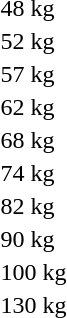<table>
<tr>
<td>48 kg</td>
<td></td>
<td></td>
<td></td>
</tr>
<tr>
<td>52 kg</td>
<td></td>
<td></td>
<td></td>
</tr>
<tr>
<td>57 kg</td>
<td></td>
<td></td>
<td></td>
</tr>
<tr>
<td>62 kg</td>
<td></td>
<td></td>
<td></td>
</tr>
<tr>
<td>68 kg</td>
<td></td>
<td></td>
<td></td>
</tr>
<tr>
<td>74 kg</td>
<td></td>
<td></td>
<td></td>
</tr>
<tr>
<td>82 kg</td>
<td></td>
<td></td>
<td></td>
</tr>
<tr>
<td>90 kg</td>
<td></td>
<td></td>
<td></td>
</tr>
<tr>
<td>100 kg</td>
<td></td>
<td></td>
<td></td>
</tr>
<tr>
<td>130 kg</td>
<td></td>
<td></td>
<td></td>
</tr>
</table>
